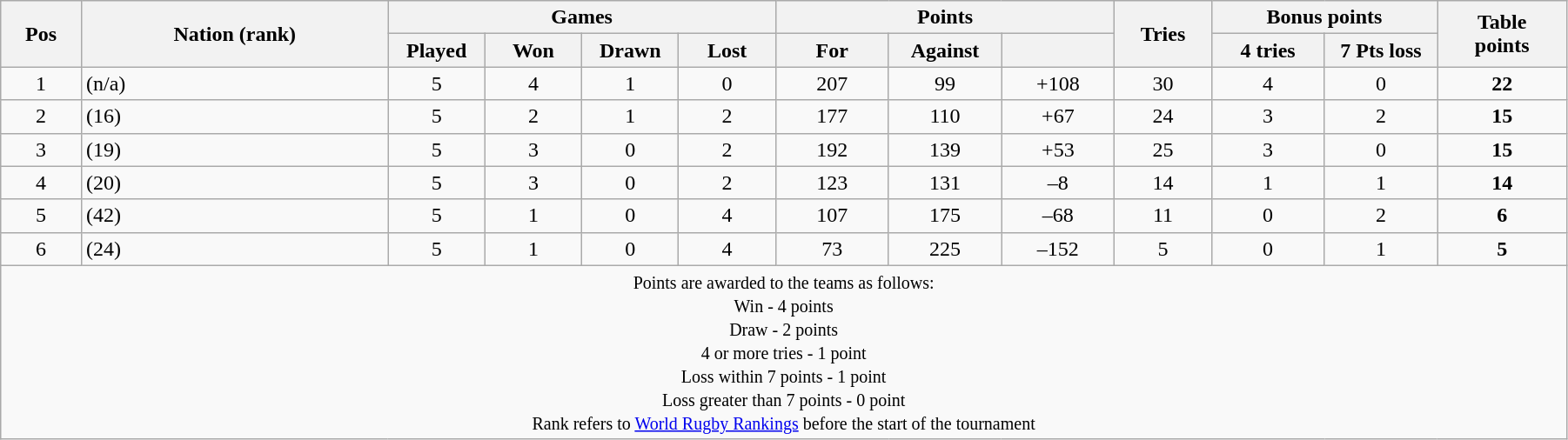<table class="wikitable" style="text-align:center; width:95%">
<tr>
<th rowspan="2" style="width:5%">Pos</th>
<th rowspan="2" style="width:19%">Nation (rank)</th>
<th colspan="4" style="width:28%">Games</th>
<th colspan="3" style="width:18%">Points</th>
<th rowspan="2" style="width:6%">Tries</th>
<th colspan="2" style="width:15%">Bonus points</th>
<th rowspan="2" style="width:8%">Table<br>points</th>
</tr>
<tr>
<th style="width:6%">Played</th>
<th style="width:6%">Won</th>
<th style="width:6%">Drawn</th>
<th style="width:6%">Lost</th>
<th style="width:7%">For</th>
<th style="width:7%">Against</th>
<th style="width:7%"></th>
<th style="width:7%">4 tries</th>
<th style="width:7%">7 Pts loss</th>
</tr>
<tr>
<td>1</td>
<td align="left"> (n/a)</td>
<td>5</td>
<td>4</td>
<td>1</td>
<td>0</td>
<td>207</td>
<td>99</td>
<td>+108</td>
<td>30</td>
<td>4</td>
<td>0</td>
<td><strong>22</strong></td>
</tr>
<tr>
<td>2</td>
<td align="left"> (16)</td>
<td>5</td>
<td>2</td>
<td>1</td>
<td>2</td>
<td>177</td>
<td>110</td>
<td>+67</td>
<td>24</td>
<td>3</td>
<td>2</td>
<td><strong>15</strong></td>
</tr>
<tr>
<td>3</td>
<td align="left"> (19)</td>
<td>5</td>
<td>3</td>
<td>0</td>
<td>2</td>
<td>192</td>
<td>139</td>
<td>+53</td>
<td>25</td>
<td>3</td>
<td>0</td>
<td><strong>15</strong></td>
</tr>
<tr>
<td>4</td>
<td align="left"> (20)</td>
<td>5</td>
<td>3</td>
<td>0</td>
<td>2</td>
<td>123</td>
<td>131</td>
<td>–8</td>
<td>14</td>
<td>1</td>
<td>1</td>
<td><strong>14</strong></td>
</tr>
<tr>
<td>5</td>
<td align="left"> (42)</td>
<td>5</td>
<td>1</td>
<td>0</td>
<td>4</td>
<td>107</td>
<td>175</td>
<td>–68</td>
<td>11</td>
<td>0</td>
<td>2</td>
<td><strong>6</strong></td>
</tr>
<tr>
<td>6</td>
<td align="left"> (24)</td>
<td>5</td>
<td>1</td>
<td>0</td>
<td>4</td>
<td>73</td>
<td>225</td>
<td>–152</td>
<td>5</td>
<td>0</td>
<td>1</td>
<td><strong>5</strong></td>
</tr>
<tr>
<td colspan="100%" style="text-align:center;"><small>Points are awarded to the teams as follows:<br>Win - 4 points<br>Draw - 2 points<br>4 or more tries - 1 point<br>Loss within 7 points - 1 point<br>Loss greater than 7 points - 0 point <br> Rank refers to <a href='#'>World Rugby Rankings</a> before the start of the tournament</small></td>
</tr>
</table>
